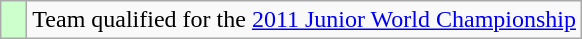<table class="wikitable" style="text-align: center;">
<tr>
<td width=10px bgcolor=#ccffcc></td>
<td>Team qualified for the <a href='#'>2011 Junior World Championship</a></td>
</tr>
</table>
